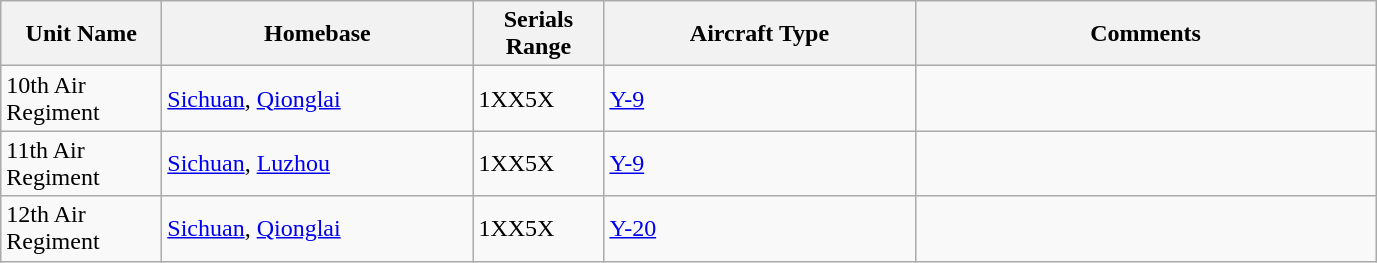<table class="wikitable">
<tr>
<th scope="col" width="100">Unit Name</th>
<th scope="col" width="200">Homebase</th>
<th scope="col" width="80">Serials Range</th>
<th scope="col" width="200">Aircraft Type</th>
<th scope="col" width="300">Comments</th>
</tr>
<tr>
<td>10th Air Regiment</td>
<td><a href='#'>Sichuan</a>, <a href='#'>Qionglai</a></td>
<td>1XX5X</td>
<td><a href='#'>Y-9</a></td>
<td></td>
</tr>
<tr>
<td>11th Air Regiment</td>
<td><a href='#'>Sichuan</a>, <a href='#'>Luzhou</a></td>
<td>1XX5X</td>
<td><a href='#'>Y-9</a></td>
<td></td>
</tr>
<tr>
<td>12th Air Regiment</td>
<td><a href='#'>Sichuan</a>, <a href='#'>Qionglai</a></td>
<td>1XX5X</td>
<td><a href='#'>Y-20</a></td>
<td></td>
</tr>
</table>
